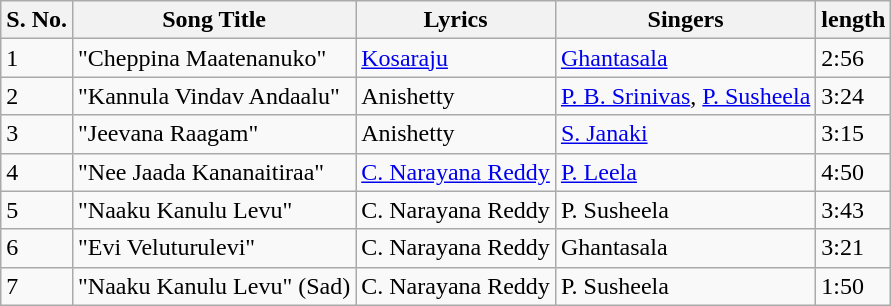<table class="wikitable">
<tr>
<th>S. No.</th>
<th>Song Title</th>
<th>Lyrics</th>
<th>Singers</th>
<th>length</th>
</tr>
<tr>
<td>1</td>
<td>"Cheppina Maatenanuko"</td>
<td><a href='#'>Kosaraju</a></td>
<td><a href='#'>Ghantasala</a></td>
<td>2:56</td>
</tr>
<tr>
<td>2</td>
<td>"Kannula Vindav Andaalu"</td>
<td>Anishetty</td>
<td><a href='#'>P. B. Srinivas</a>, <a href='#'>P. Susheela</a></td>
<td>3:24</td>
</tr>
<tr>
<td>3</td>
<td>"Jeevana Raagam"</td>
<td>Anishetty</td>
<td><a href='#'>S. Janaki</a></td>
<td>3:15</td>
</tr>
<tr>
<td>4</td>
<td>"Nee Jaada Kananaitiraa"</td>
<td><a href='#'>C. Narayana Reddy</a></td>
<td><a href='#'>P. Leela</a></td>
<td>4:50</td>
</tr>
<tr>
<td>5</td>
<td>"Naaku Kanulu Levu"</td>
<td>C. Narayana Reddy</td>
<td>P. Susheela</td>
<td>3:43</td>
</tr>
<tr>
<td>6</td>
<td>"Evi Veluturulevi"</td>
<td>C. Narayana Reddy</td>
<td>Ghantasala</td>
<td>3:21</td>
</tr>
<tr>
<td>7</td>
<td>"Naaku Kanulu Levu" (Sad)</td>
<td>C. Narayana Reddy</td>
<td>P. Susheela</td>
<td>1:50</td>
</tr>
</table>
